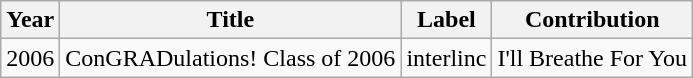<table class="wikitable">
<tr>
<th>Year</th>
<th>Title</th>
<th>Label</th>
<th>Contribution</th>
</tr>
<tr>
<td>2006</td>
<td>ConGRADulations! Class of 2006</td>
<td>interlinc</td>
<td>I'll Breathe For You</td>
</tr>
</table>
